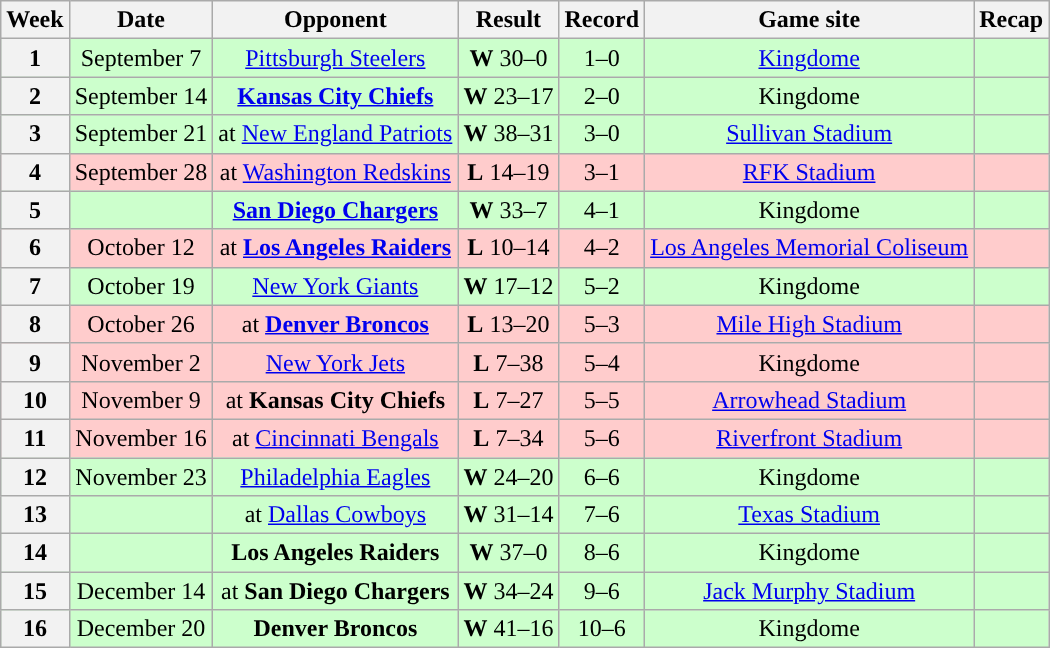<table class="wikitable" style="text-align:center">
<tr>
<th>Week</th>
<th>Date</th>
<th>Opponent</th>
<th>Result</th>
<th>Record</th>
<th>Game site</th>
<th>Recap</th>
</tr>
<tr style="background:#cfc">
<th>1</th>
<td>September 7</td>
<td><a href='#'>Pittsburgh Steelers</a></td>
<td><strong>W</strong> 30–0</td>
<td>1–0</td>
<td><a href='#'>Kingdome</a></td>
<td></td>
</tr>
<tr style="background:#cfc">
<th>2</th>
<td>September 14</td>
<td><strong><a href='#'>Kansas City Chiefs</a></strong></td>
<td><strong>W</strong> 23–17</td>
<td>2–0</td>
<td>Kingdome</td>
<td></td>
</tr>
<tr style="background:#cfc">
<th>3</th>
<td>September 21</td>
<td>at <a href='#'>New England Patriots</a></td>
<td><strong>W</strong> 38–31</td>
<td>3–0</td>
<td><a href='#'>Sullivan Stadium</a></td>
<td></td>
</tr>
<tr style="background:#fcc">
<th>4</th>
<td>September 28</td>
<td>at <a href='#'>Washington Redskins</a></td>
<td><strong>L</strong> 14–19</td>
<td>3–1</td>
<td><a href='#'>RFK Stadium</a></td>
<td></td>
</tr>
<tr style="background:#cfc">
<th>5</th>
<td></td>
<td><strong><a href='#'>San Diego Chargers</a></strong></td>
<td><strong>W</strong> 33–7</td>
<td>4–1</td>
<td>Kingdome</td>
<td></td>
</tr>
<tr style="background:#fcc">
<th>6</th>
<td>October 12</td>
<td>at <strong><a href='#'>Los Angeles Raiders</a></strong></td>
<td><strong>L</strong> 10–14</td>
<td>4–2</td>
<td><a href='#'>Los Angeles Memorial Coliseum</a></td>
<td></td>
</tr>
<tr style="background:#cfc">
<th>7</th>
<td>October 19</td>
<td><a href='#'>New York Giants</a></td>
<td><strong>W</strong> 17–12</td>
<td>5–2</td>
<td>Kingdome</td>
<td></td>
</tr>
<tr style="background:#fcc">
<th>8</th>
<td>October 26</td>
<td>at <strong><a href='#'>Denver Broncos</a></strong></td>
<td><strong>L</strong> 13–20</td>
<td>5–3</td>
<td><a href='#'>Mile High Stadium</a></td>
<td></td>
</tr>
<tr style="background:#fcc">
<th>9</th>
<td>November 2</td>
<td><a href='#'>New York Jets</a></td>
<td><strong>L</strong> 7–38</td>
<td>5–4</td>
<td>Kingdome</td>
<td></td>
</tr>
<tr style="background:#fcc">
<th>10</th>
<td>November 9</td>
<td>at <strong>Kansas City Chiefs</strong></td>
<td><strong>L</strong> 7–27</td>
<td>5–5</td>
<td><a href='#'>Arrowhead Stadium</a></td>
<td></td>
</tr>
<tr style="background:#fcc">
<th>11</th>
<td>November 16</td>
<td>at <a href='#'>Cincinnati Bengals</a></td>
<td><strong>L</strong> 7–34</td>
<td>5–6</td>
<td><a href='#'>Riverfront Stadium</a></td>
<td></td>
</tr>
<tr style="background:#cfc">
<th>12</th>
<td>November 23</td>
<td><a href='#'>Philadelphia Eagles</a></td>
<td><strong>W</strong> 24–20</td>
<td>6–6</td>
<td>Kingdome</td>
<td></td>
</tr>
<tr style="background:#cfc">
<th>13</th>
<td></td>
<td>at <a href='#'>Dallas Cowboys</a></td>
<td><strong>W</strong> 31–14</td>
<td>7–6</td>
<td><a href='#'>Texas Stadium</a></td>
<td></td>
</tr>
<tr style="background:#cfc">
<th>14</th>
<td></td>
<td><strong>Los Angeles Raiders</strong></td>
<td><strong>W</strong> 37–0</td>
<td>8–6</td>
<td>Kingdome</td>
<td></td>
</tr>
<tr style="background:#cfc">
<th>15</th>
<td>December 14</td>
<td>at <strong>San Diego Chargers</strong></td>
<td><strong>W</strong> 34–24</td>
<td>9–6</td>
<td><a href='#'>Jack Murphy Stadium</a></td>
<td></td>
</tr>
<tr style="background:#cfc">
<th>16</th>
<td>December 20</td>
<td><strong>Denver Broncos</strong></td>
<td><strong>W</strong> 41–16</td>
<td>10–6</td>
<td>Kingdome</td>
<td></td>
</tr>
</table>
